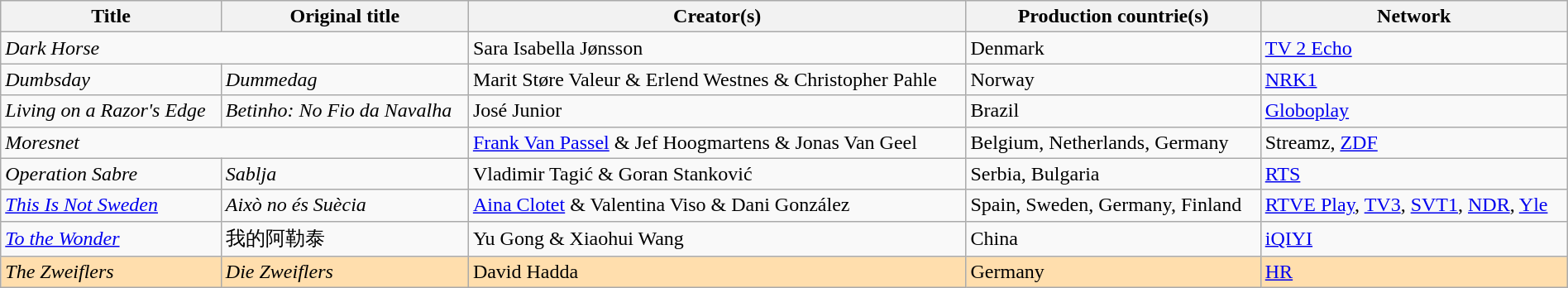<table class="sortable wikitable" style="width:100%; margin-bottom:4px">
<tr>
<th>Title</th>
<th>Original title</th>
<th>Creator(s)</th>
<th>Production countrie(s)</th>
<th>Network</th>
</tr>
<tr>
<td colspan="2"><em>Dark Horse</em></td>
<td>Sara Isabella Jønsson</td>
<td>Denmark</td>
<td><a href='#'>TV 2 Echo</a></td>
</tr>
<tr>
<td><em>Dumbsday</em></td>
<td><em>Dummedag</em></td>
<td>Marit Støre Valeur & Erlend Westnes & Christopher Pahle</td>
<td>Norway</td>
<td><a href='#'>NRK1</a></td>
</tr>
<tr>
<td><em>Living on a Razor's Edge</em></td>
<td><em>Betinho: No Fio da Navalha</em></td>
<td>José Junior</td>
<td>Brazil</td>
<td><a href='#'>Globoplay</a></td>
</tr>
<tr>
<td colspan="2"><em>Moresnet</em></td>
<td><a href='#'>Frank Van Passel</a> & Jef Hoogmartens & Jonas Van Geel</td>
<td>Belgium, Netherlands, Germany</td>
<td>Streamz, <a href='#'>ZDF</a></td>
</tr>
<tr>
<td><em>Operation Sabre</em></td>
<td><em>Sablja</em></td>
<td>Vladimir Tagić & Goran Stanković</td>
<td>Serbia, Bulgaria</td>
<td><a href='#'>RTS</a></td>
</tr>
<tr>
<td><em><a href='#'>This Is Not Sweden</a></em></td>
<td><em>Això no és Suècia</em></td>
<td><a href='#'>Aina Clotet</a> & Valentina Viso & Dani González</td>
<td>Spain, Sweden, Germany, Finland</td>
<td><a href='#'>RTVE Play</a>, <a href='#'>TV3</a>, <a href='#'>SVT1</a>, <a href='#'>NDR</a>, <a href='#'>Yle</a></td>
</tr>
<tr>
<td><em><a href='#'>To the Wonder</a></em></td>
<td>我的阿勒泰</td>
<td>Yu Gong & Xiaohui Wang</td>
<td>China</td>
<td><a href='#'>iQIYI</a></td>
</tr>
<tr style="background:#FFDEAD;">
<td><em>The Zweiflers</em></td>
<td><em>Die Zweiflers</em></td>
<td>David Hadda</td>
<td>Germany</td>
<td><a href='#'>HR</a></td>
</tr>
</table>
